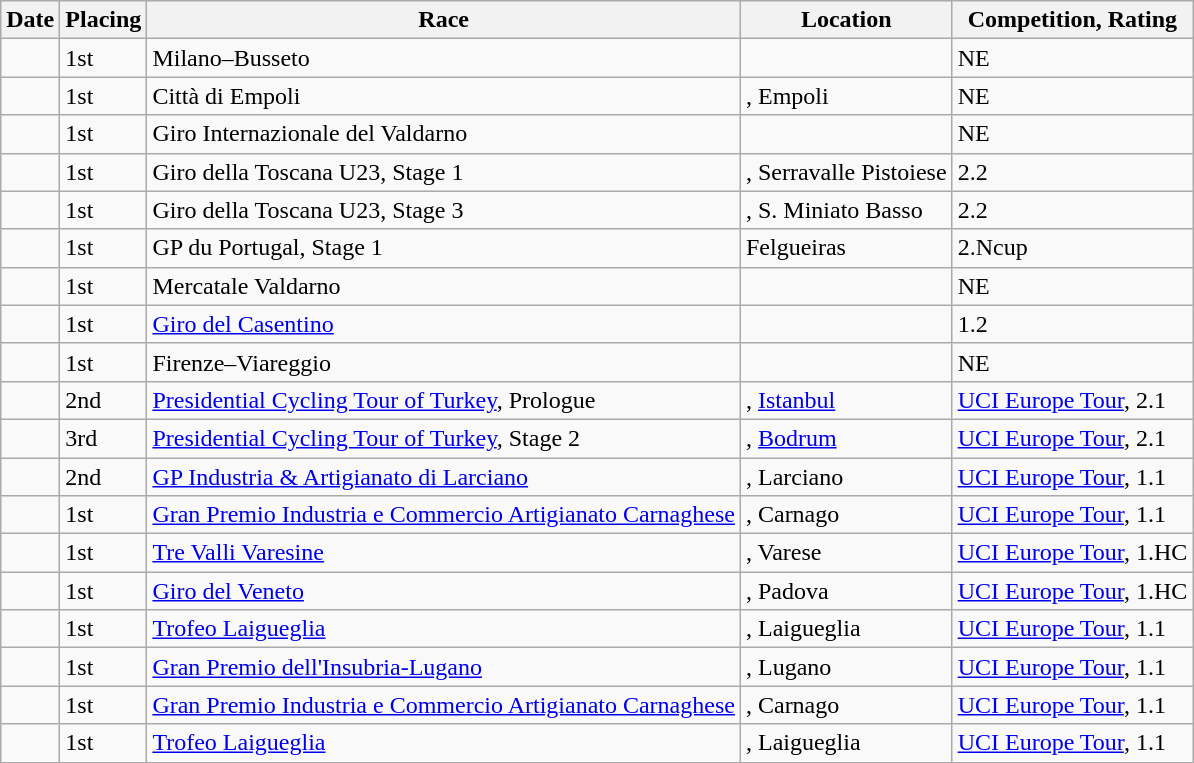<table class="wikitable sortable">
<tr>
<th>Date</th>
<th>Placing</th>
<th>Race</th>
<th>Location</th>
<th>Competition, Rating</th>
</tr>
<tr>
<td></td>
<td>1st</td>
<td>Milano–Busseto</td>
<td></td>
<td>NE</td>
</tr>
<tr>
<td></td>
<td>1st</td>
<td>Città di Empoli</td>
<td>, Empoli</td>
<td>NE</td>
</tr>
<tr>
<td></td>
<td>1st</td>
<td>Giro Internazionale del Valdarno</td>
<td></td>
<td>NE</td>
</tr>
<tr>
<td></td>
<td>1st</td>
<td>Giro della Toscana U23, Stage 1</td>
<td>, Serravalle Pistoiese</td>
<td>2.2</td>
</tr>
<tr>
<td></td>
<td>1st</td>
<td>Giro della Toscana U23, Stage 3</td>
<td>, S. Miniato Basso</td>
<td>2.2</td>
</tr>
<tr>
<td></td>
<td>1st</td>
<td>GP du Portugal, Stage 1</td>
<td> Felgueiras</td>
<td>2.Ncup</td>
</tr>
<tr>
<td></td>
<td>1st</td>
<td>Mercatale Valdarno</td>
<td></td>
<td>NE</td>
</tr>
<tr>
<td></td>
<td>1st</td>
<td><a href='#'>Giro del Casentino</a></td>
<td></td>
<td>1.2</td>
</tr>
<tr>
<td></td>
<td>1st</td>
<td>Firenze–Viareggio</td>
<td></td>
<td>NE</td>
</tr>
<tr>
<td></td>
<td>2nd</td>
<td><a href='#'>Presidential Cycling Tour of Turkey</a>, Prologue</td>
<td>, <a href='#'>Istanbul</a></td>
<td><a href='#'>UCI Europe Tour</a>, 2.1</td>
</tr>
<tr>
<td></td>
<td>3rd</td>
<td><a href='#'>Presidential Cycling Tour of Turkey</a>, Stage 2</td>
<td>, <a href='#'>Bodrum</a></td>
<td><a href='#'>UCI Europe Tour</a>, 2.1</td>
</tr>
<tr>
<td></td>
<td>2nd</td>
<td><a href='#'>GP Industria & Artigianato di Larciano</a></td>
<td>, Larciano</td>
<td><a href='#'>UCI Europe Tour</a>, 1.1</td>
</tr>
<tr>
<td></td>
<td>1st</td>
<td><a href='#'>Gran Premio Industria e Commercio Artigianato Carnaghese</a></td>
<td>, Carnago</td>
<td><a href='#'>UCI Europe Tour</a>, 1.1</td>
</tr>
<tr>
<td></td>
<td>1st</td>
<td><a href='#'>Tre Valli Varesine</a></td>
<td>, Varese</td>
<td><a href='#'>UCI Europe Tour</a>, 1.HC</td>
</tr>
<tr>
<td></td>
<td>1st</td>
<td><a href='#'>Giro del Veneto</a></td>
<td>, Padova</td>
<td><a href='#'>UCI Europe Tour</a>, 1.HC</td>
</tr>
<tr>
<td></td>
<td>1st</td>
<td><a href='#'>Trofeo Laigueglia</a></td>
<td>, Laigueglia</td>
<td><a href='#'>UCI Europe Tour</a>, 1.1</td>
</tr>
<tr>
<td></td>
<td>1st</td>
<td><a href='#'>Gran Premio dell'Insubria-Lugano</a></td>
<td>, Lugano</td>
<td><a href='#'>UCI Europe Tour</a>, 1.1</td>
</tr>
<tr>
<td></td>
<td>1st</td>
<td><a href='#'>Gran Premio Industria e Commercio Artigianato Carnaghese</a></td>
<td>, Carnago</td>
<td><a href='#'>UCI Europe Tour</a>, 1.1</td>
</tr>
<tr>
<td></td>
<td>1st</td>
<td><a href='#'>Trofeo Laigueglia</a></td>
<td>, Laigueglia</td>
<td><a href='#'>UCI Europe Tour</a>, 1.1</td>
</tr>
</table>
